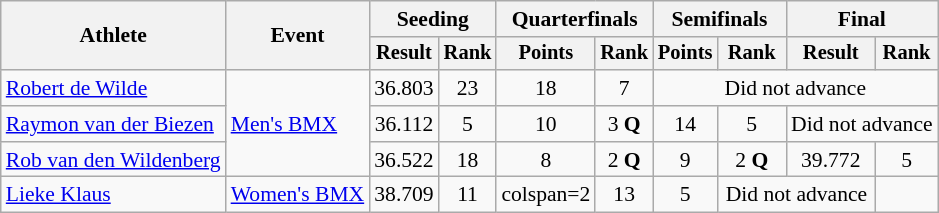<table class=wikitable style="font-size:90%">
<tr>
<th rowspan="2">Athlete</th>
<th rowspan="2">Event</th>
<th colspan="2">Seeding</th>
<th colspan="2">Quarterfinals</th>
<th colspan="2">Semifinals</th>
<th colspan="2">Final</th>
</tr>
<tr style="font-size:95%">
<th>Result</th>
<th>Rank</th>
<th>Points</th>
<th>Rank</th>
<th>Points</th>
<th>Rank</th>
<th>Result</th>
<th>Rank</th>
</tr>
<tr align=center>
<td align=left><a href='#'>Robert de Wilde</a></td>
<td align=left rowspan=3><a href='#'>Men's BMX</a></td>
<td>36.803</td>
<td>23</td>
<td>18</td>
<td>7</td>
<td colspan=4>Did not advance</td>
</tr>
<tr align=center>
<td align=left><a href='#'>Raymon van der Biezen</a></td>
<td>36.112</td>
<td>5</td>
<td>10</td>
<td>3 <strong>Q</strong></td>
<td>14</td>
<td>5</td>
<td colspan=2>Did not advance</td>
</tr>
<tr align=center>
<td align=left><a href='#'>Rob van den Wildenberg</a></td>
<td>36.522</td>
<td>18</td>
<td>8</td>
<td>2 <strong>Q</strong></td>
<td>9</td>
<td>2 <strong>Q</strong></td>
<td>39.772</td>
<td>5</td>
</tr>
<tr align=center>
<td align=left><a href='#'>Lieke Klaus</a></td>
<td align=left><a href='#'>Women's BMX</a></td>
<td>38.709</td>
<td>11</td>
<td>colspan=2 </td>
<td>13</td>
<td>5</td>
<td colspan=2>Did not advance</td>
</tr>
</table>
